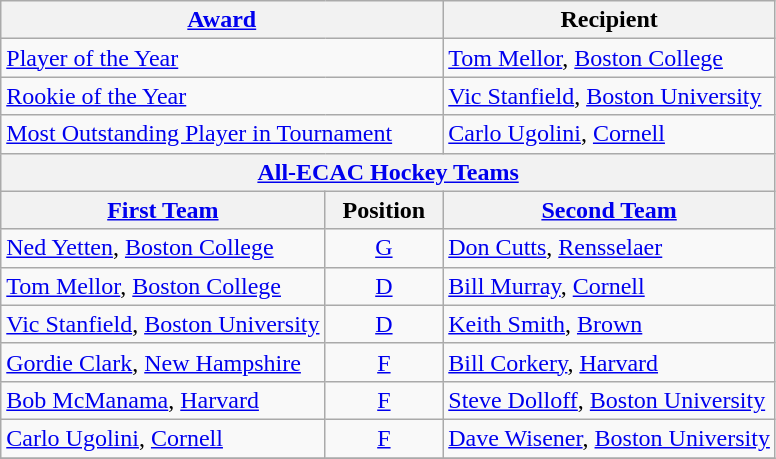<table class="wikitable">
<tr>
<th colspan=2><a href='#'>Award</a></th>
<th>Recipient</th>
</tr>
<tr>
<td colspan=2><a href='#'>Player of the Year</a></td>
<td><a href='#'>Tom Mellor</a>, <a href='#'>Boston College</a></td>
</tr>
<tr>
<td colspan=2><a href='#'>Rookie of the Year</a></td>
<td><a href='#'>Vic Stanfield</a>, <a href='#'>Boston University</a></td>
</tr>
<tr>
<td colspan=2><a href='#'>Most Outstanding Player in Tournament</a></td>
<td><a href='#'>Carlo Ugolini</a>, <a href='#'>Cornell</a></td>
</tr>
<tr>
<th colspan=3><a href='#'>All-ECAC Hockey Teams</a></th>
</tr>
<tr>
<th><a href='#'>First Team</a></th>
<th>  Position  </th>
<th><a href='#'>Second Team</a></th>
</tr>
<tr>
<td><a href='#'>Ned Yetten</a>, <a href='#'>Boston College</a></td>
<td align=center><a href='#'>G</a></td>
<td><a href='#'>Don Cutts</a>, <a href='#'>Rensselaer</a></td>
</tr>
<tr>
<td><a href='#'>Tom Mellor</a>, <a href='#'>Boston College</a></td>
<td align=center><a href='#'>D</a></td>
<td><a href='#'>Bill Murray</a>, <a href='#'>Cornell</a></td>
</tr>
<tr>
<td><a href='#'>Vic Stanfield</a>, <a href='#'>Boston University</a></td>
<td align=center><a href='#'>D</a></td>
<td><a href='#'>Keith Smith</a>, <a href='#'>Brown</a></td>
</tr>
<tr>
<td><a href='#'>Gordie Clark</a>, <a href='#'>New Hampshire</a></td>
<td align=center><a href='#'>F</a></td>
<td><a href='#'>Bill Corkery</a>, <a href='#'>Harvard</a></td>
</tr>
<tr>
<td><a href='#'>Bob McManama</a>, <a href='#'>Harvard</a></td>
<td align=center><a href='#'>F</a></td>
<td><a href='#'>Steve Dolloff</a>, <a href='#'>Boston University</a></td>
</tr>
<tr>
<td><a href='#'>Carlo Ugolini</a>, <a href='#'>Cornell</a></td>
<td align=center><a href='#'>F</a></td>
<td><a href='#'>Dave Wisener</a>, <a href='#'>Boston University</a></td>
</tr>
<tr>
</tr>
</table>
